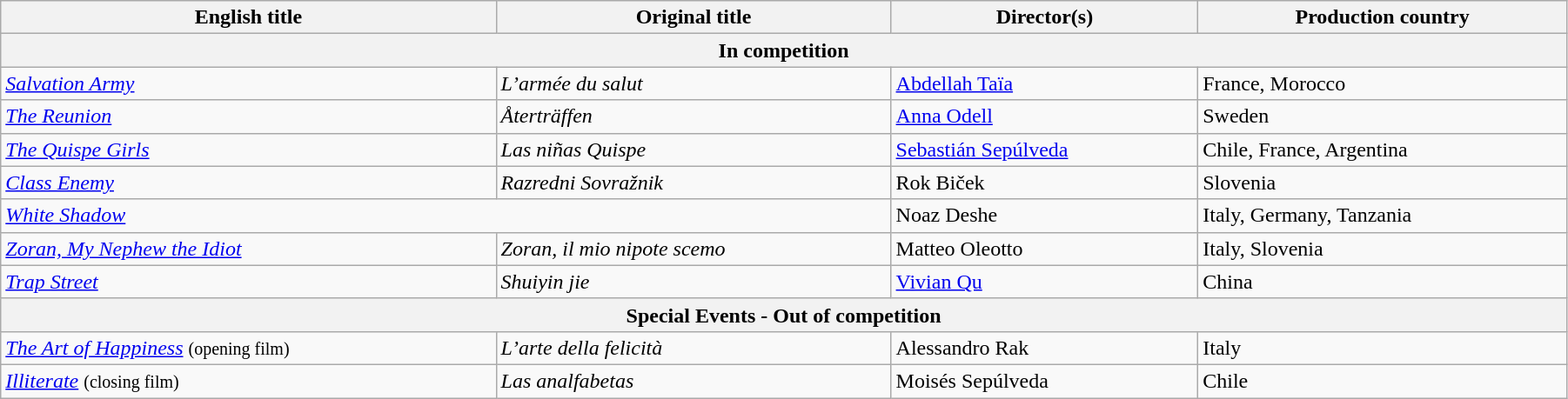<table class="wikitable" style="width:95%; margin-bottom:0px">
<tr>
<th>English title</th>
<th>Original title</th>
<th>Director(s)</th>
<th>Production country</th>
</tr>
<tr>
<th colspan=4>In competition</th>
</tr>
<tr>
<td><em><a href='#'>Salvation Army</a></em></td>
<td><em>L’armée du salut</em></td>
<td><a href='#'>Abdellah Taïa</a></td>
<td>France, Morocco</td>
</tr>
<tr>
<td><em><a href='#'>The Reunion</a></em></td>
<td><em>Återträffen</em></td>
<td><a href='#'>Anna Odell</a></td>
<td>Sweden</td>
</tr>
<tr>
<td><em><a href='#'>The Quispe Girls</a></em></td>
<td><em>Las niñas Quispe</em></td>
<td><a href='#'>Sebastián Sepúlveda</a></td>
<td>Chile, France, Argentina</td>
</tr>
<tr>
<td><em><a href='#'>Class Enemy</a></em></td>
<td><em>Razredni Sovražnik</em></td>
<td>Rok Biček</td>
<td>Slovenia</td>
</tr>
<tr>
<td colspan=2><em><a href='#'>White Shadow</a></em></td>
<td>Noaz Deshe</td>
<td>Italy, Germany, Tanzania</td>
</tr>
<tr>
<td><em><a href='#'>Zoran, My Nephew the Idiot</a></em></td>
<td><em>Zoran, il mio nipote scemo</em></td>
<td>Matteo Oleotto</td>
<td>Italy, Slovenia</td>
</tr>
<tr>
<td><em><a href='#'>Trap Street</a></em></td>
<td><em>Shuiyin jie</em></td>
<td><a href='#'>Vivian Qu</a></td>
<td>China</td>
</tr>
<tr>
<th colspan="4">Special Events - Out of competition</th>
</tr>
<tr>
<td><em><a href='#'>The Art of Happiness</a></em> <small>(opening film)</small></td>
<td><em>L’arte della felicità</em></td>
<td>Alessandro Rak</td>
<td>Italy</td>
</tr>
<tr>
<td><em><a href='#'>Illiterate</a></em> <small>(closing film)</small></td>
<td><em>Las analfabetas</em></td>
<td>Moisés Sepúlveda</td>
<td>Chile</td>
</tr>
</table>
